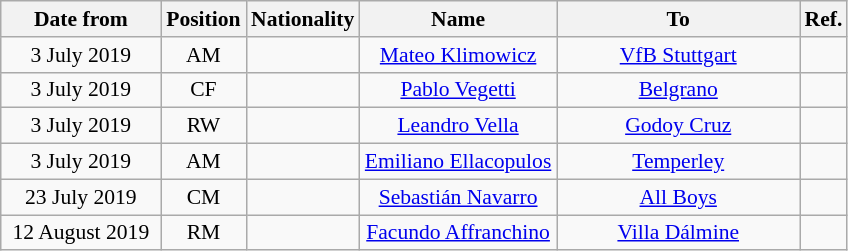<table class="wikitable" style="text-align:center; font-size:90%; ">
<tr>
<th style="background:#; color:#; width:100px;">Date from</th>
<th style="background:#; color:#; width:50px;">Position</th>
<th style="background:#; color:#; width:50px;">Nationality</th>
<th style="background:#; color:#; width:125px;">Name</th>
<th style="background:#; color:#; width:155px;">To</th>
<th style="background:#; color:#; width:25px;">Ref.</th>
</tr>
<tr>
<td>3 July 2019</td>
<td>AM</td>
<td></td>
<td><a href='#'>Mateo Klimowicz</a></td>
<td> <a href='#'>VfB Stuttgart</a></td>
<td></td>
</tr>
<tr>
<td>3 July 2019</td>
<td>CF</td>
<td></td>
<td><a href='#'>Pablo Vegetti</a></td>
<td> <a href='#'>Belgrano</a></td>
<td></td>
</tr>
<tr>
<td>3 July 2019</td>
<td>RW</td>
<td></td>
<td><a href='#'>Leandro Vella</a></td>
<td> <a href='#'>Godoy Cruz</a></td>
<td></td>
</tr>
<tr>
<td>3 July 2019</td>
<td>AM</td>
<td></td>
<td><a href='#'>Emiliano Ellacopulos</a></td>
<td> <a href='#'>Temperley</a></td>
<td></td>
</tr>
<tr>
<td>23 July 2019</td>
<td>CM</td>
<td></td>
<td><a href='#'>Sebastián Navarro</a></td>
<td> <a href='#'>All Boys</a></td>
<td></td>
</tr>
<tr>
<td>12 August 2019</td>
<td>RM</td>
<td></td>
<td><a href='#'>Facundo Affranchino</a></td>
<td> <a href='#'>Villa Dálmine</a></td>
<td></td>
</tr>
</table>
